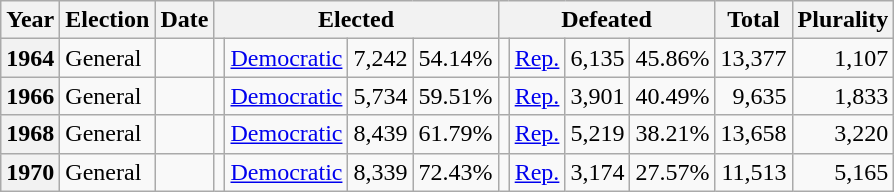<table class=wikitable>
<tr>
<th>Year</th>
<th>Election</th>
<th>Date</th>
<th ! colspan="4">Elected</th>
<th ! colspan="4">Defeated</th>
<th>Total</th>
<th>Plurality</th>
</tr>
<tr>
<th valign="top">1964</th>
<td valign="top">General</td>
<td valign="top"></td>
<td valign="top"></td>
<td valign="top" ><a href='#'>Democratic</a></td>
<td valign="top" align="right">7,242</td>
<td valign="top" align="right">54.14%</td>
<td valign="top"></td>
<td valign="top" ><a href='#'>Rep.</a></td>
<td valign="top" align="right">6,135</td>
<td valign="top" align="right">45.86%</td>
<td valign="top" align="right">13,377</td>
<td valign="top" align="right">1,107</td>
</tr>
<tr>
<th valign="top">1966</th>
<td valign="top">General</td>
<td valign="top"></td>
<td valign="top"></td>
<td valign="top" ><a href='#'>Democratic</a></td>
<td valign="top" align="right">5,734</td>
<td valign="top" align="right">59.51%</td>
<td valign="top"></td>
<td valign="top" ><a href='#'>Rep.</a></td>
<td valign="top" align="right">3,901</td>
<td valign="top" align="right">40.49%</td>
<td valign="top" align="right">9,635</td>
<td valign="top" align="right">1,833</td>
</tr>
<tr>
<th valign="top">1968</th>
<td valign="top">General</td>
<td valign="top"></td>
<td valign="top"></td>
<td valign="top" ><a href='#'>Democratic</a></td>
<td valign="top" align="right">8,439</td>
<td valign="top" align="right">61.79%</td>
<td valign="top"></td>
<td valign="top" ><a href='#'>Rep.</a></td>
<td valign="top" align="right">5,219</td>
<td valign="top" align="right">38.21%</td>
<td valign="top" align="right">13,658</td>
<td valign="top" align="right">3,220</td>
</tr>
<tr>
<th valign="top">1970</th>
<td valign="top">General</td>
<td valign="top"></td>
<td valign="top"></td>
<td valign="top" ><a href='#'>Democratic</a></td>
<td valign="top" align="right">8,339</td>
<td valign="top" align="right">72.43%</td>
<td valign="top"></td>
<td valign="top" ><a href='#'>Rep.</a></td>
<td valign="top" align="right">3,174</td>
<td valign="top" align="right">27.57%</td>
<td valign="top" align="right">11,513</td>
<td valign="top" align="right">5,165</td>
</tr>
</table>
